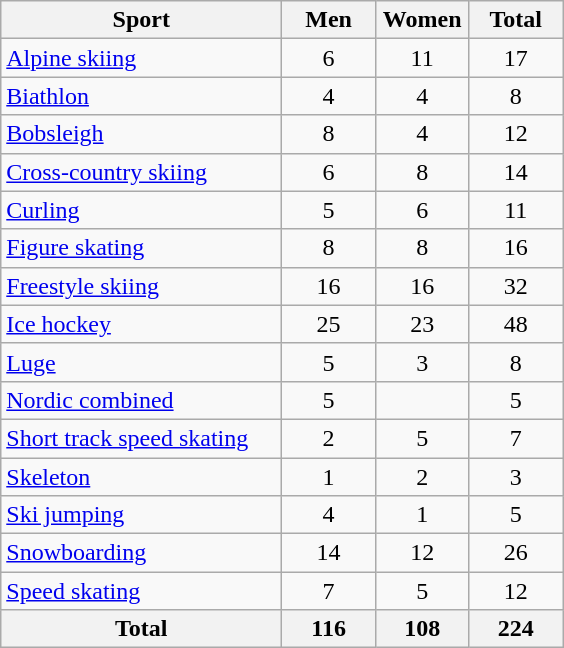<table class="wikitable sortable" style=text-align:center>
<tr>
<th width=180>Sport</th>
<th width=55>Men</th>
<th width=55>Women</th>
<th width=55>Total</th>
</tr>
<tr>
<td align=left><a href='#'>Alpine skiing</a></td>
<td>6</td>
<td>11</td>
<td>17</td>
</tr>
<tr>
<td align=left><a href='#'>Biathlon</a></td>
<td>4</td>
<td>4</td>
<td>8</td>
</tr>
<tr>
<td align=left><a href='#'>Bobsleigh</a></td>
<td>8</td>
<td>4</td>
<td>12</td>
</tr>
<tr>
<td align=left><a href='#'>Cross-country skiing</a></td>
<td>6</td>
<td>8</td>
<td>14</td>
</tr>
<tr>
<td align=left><a href='#'>Curling</a></td>
<td>5</td>
<td>6</td>
<td>11</td>
</tr>
<tr>
<td align=left><a href='#'>Figure skating</a></td>
<td>8</td>
<td>8</td>
<td>16</td>
</tr>
<tr>
<td align=left><a href='#'>Freestyle skiing</a></td>
<td>16</td>
<td>16</td>
<td>32</td>
</tr>
<tr>
<td align=left><a href='#'>Ice hockey</a></td>
<td>25</td>
<td>23</td>
<td>48</td>
</tr>
<tr>
<td align=left><a href='#'>Luge</a></td>
<td>5</td>
<td>3</td>
<td>8</td>
</tr>
<tr>
<td align=left><a href='#'>Nordic combined</a></td>
<td>5</td>
<td></td>
<td>5</td>
</tr>
<tr>
<td align=left><a href='#'>Short track speed skating</a></td>
<td>2</td>
<td>5</td>
<td>7</td>
</tr>
<tr>
<td align=left><a href='#'>Skeleton</a></td>
<td>1</td>
<td>2</td>
<td>3</td>
</tr>
<tr>
<td align=left><a href='#'>Ski jumping</a></td>
<td>4</td>
<td>1</td>
<td>5</td>
</tr>
<tr>
<td align=left><a href='#'>Snowboarding</a></td>
<td>14</td>
<td>12</td>
<td>26</td>
</tr>
<tr>
<td align=left><a href='#'>Speed skating</a></td>
<td>7</td>
<td>5</td>
<td>12</td>
</tr>
<tr>
<th>Total</th>
<th>116</th>
<th>108</th>
<th>224</th>
</tr>
</table>
